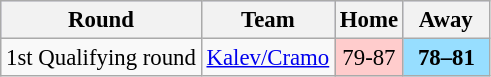<table class="wikitable" style="text-align: left; font-size:95%">
<tr bgcolor="#ccccff">
<th>Round</th>
<th>Team</th>
<th>Home</th>
<th>  Away  </th>
</tr>
<tr>
<td>1st Qualifying round</td>
<td> <a href='#'>Kalev/Cramo</a></td>
<td align="center" bgcolor=#FFCCCC>79-87</td>
<td align="center" bgcolor=#97DEFF><strong>78–81</strong></td>
</tr>
</table>
